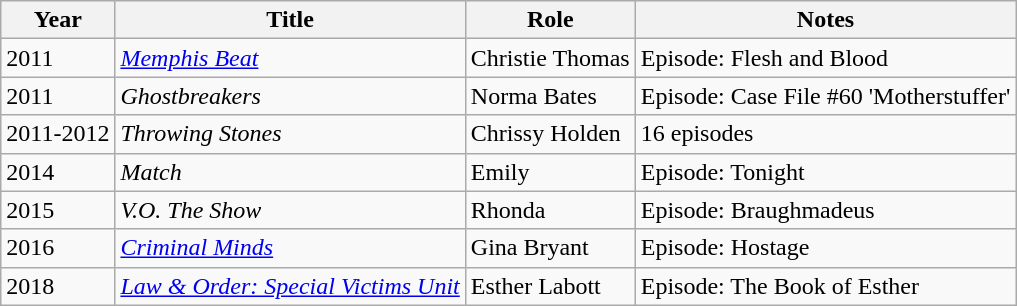<table class="wikitable sortable">
<tr>
<th>Year</th>
<th>Title</th>
<th>Role</th>
<th class="unsortable">Notes</th>
</tr>
<tr>
<td>2011</td>
<td><em><a href='#'>Memphis Beat</a></em></td>
<td>Christie Thomas</td>
<td>Episode: Flesh and Blood</td>
</tr>
<tr>
<td>2011</td>
<td><em>Ghostbreakers</em></td>
<td>Norma Bates</td>
<td>Episode: Case File #60 'Motherstuffer'</td>
</tr>
<tr>
<td>2011-2012</td>
<td><em>Throwing Stones</em></td>
<td>Chrissy Holden</td>
<td>16 episodes</td>
</tr>
<tr>
<td>2014</td>
<td><em>Match</em></td>
<td>Emily</td>
<td>Episode: Tonight</td>
</tr>
<tr>
<td>2015</td>
<td><em>V.O. The Show</em></td>
<td>Rhonda</td>
<td>Episode: Braughmadeus</td>
</tr>
<tr>
<td>2016</td>
<td><em><a href='#'>Criminal Minds</a></em></td>
<td>Gina Bryant</td>
<td>Episode: Hostage</td>
</tr>
<tr>
<td>2018</td>
<td><em><a href='#'>Law & Order: Special Victims Unit</a></em></td>
<td>Esther Labott</td>
<td>Episode: The Book of Esther</td>
</tr>
</table>
